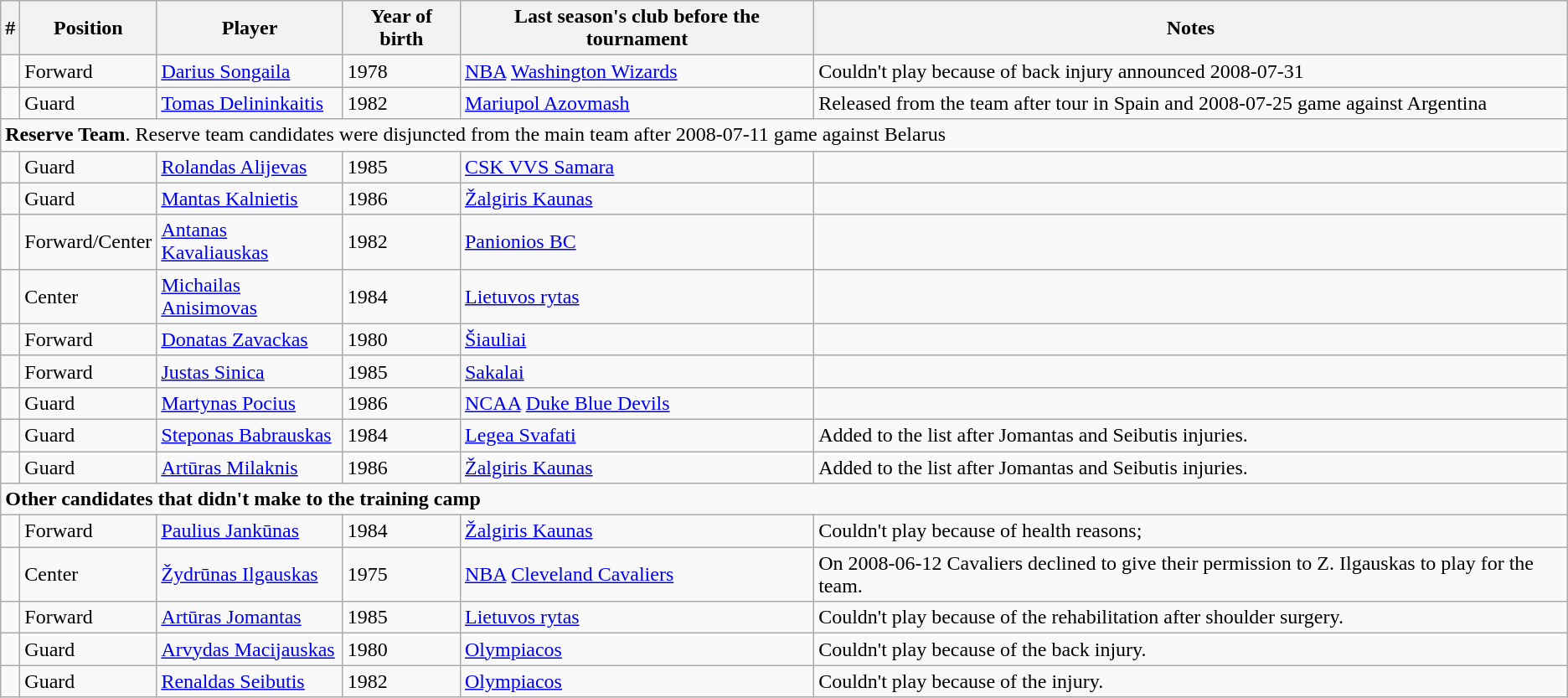<table class="wikitable">
<tr>
<th>#</th>
<th>Position</th>
<th>Player</th>
<th>Year of birth</th>
<th>Last season's club before the tournament</th>
<th>Notes</th>
</tr>
<tr>
<td> </td>
<td>Forward</td>
<td><a href='#'>Darius Songaila</a></td>
<td>1978</td>
<td>  <a href='#'>NBA</a> <a href='#'>Washington Wizards</a></td>
<td>Couldn't play because of back injury announced 2008-07-31</td>
</tr>
<tr>
<td> </td>
<td>Guard</td>
<td><a href='#'>Tomas Delininkaitis</a></td>
<td>1982</td>
<td> <a href='#'>Mariupol Azovmash</a></td>
<td>Released from the team after tour in Spain and 2008-07-25 game against Argentina</td>
</tr>
<tr>
<td colspan="6"><strong>Reserve Team</strong>. Reserve team candidates were disjuncted from the main team after 2008-07-11 game against Belarus</td>
</tr>
<tr>
<td> </td>
<td>Guard</td>
<td><a href='#'>Rolandas Alijevas</a></td>
<td>1985</td>
<td> <a href='#'>CSK VVS Samara</a></td>
<td> </td>
</tr>
<tr>
<td> </td>
<td>Guard</td>
<td><a href='#'>Mantas Kalnietis</a></td>
<td>1986</td>
<td> <a href='#'>Žalgiris Kaunas</a></td>
<td> </td>
</tr>
<tr>
<td> </td>
<td>Forward/Center</td>
<td><a href='#'>Antanas Kavaliauskas</a></td>
<td>1982</td>
<td> <a href='#'>Panionios BC</a></td>
<td> </td>
</tr>
<tr>
<td> </td>
<td>Center</td>
<td><a href='#'>Michailas Anisimovas</a></td>
<td>1984</td>
<td> <a href='#'>Lietuvos rytas</a></td>
<td> </td>
</tr>
<tr>
<td> </td>
<td>Forward</td>
<td><a href='#'>Donatas Zavackas</a></td>
<td>1980</td>
<td> <a href='#'>Šiauliai</a></td>
<td> </td>
</tr>
<tr>
<td> </td>
<td>Forward</td>
<td><a href='#'>Justas Sinica</a></td>
<td>1985</td>
<td> <a href='#'>Sakalai</a></td>
<td> </td>
</tr>
<tr>
<td> </td>
<td>Guard</td>
<td><a href='#'>Martynas Pocius</a></td>
<td>1986</td>
<td> <a href='#'>NCAA</a> <a href='#'>Duke Blue Devils</a></td>
<td> </td>
</tr>
<tr>
<td> </td>
<td>Guard</td>
<td><a href='#'>Steponas Babrauskas</a></td>
<td>1984</td>
<td> <a href='#'>Legea Svafati</a></td>
<td>Added to the list after Jomantas and Seibutis injuries.</td>
</tr>
<tr>
<td> </td>
<td>Guard</td>
<td><a href='#'>Artūras Milaknis</a></td>
<td>1986</td>
<td> <a href='#'>Žalgiris Kaunas</a></td>
<td>Added to the list after Jomantas and Seibutis injuries.</td>
</tr>
<tr>
<td colspan="6"><strong>Other candidates that didn't make to the training camp</strong></td>
</tr>
<tr>
<td> </td>
<td>Forward</td>
<td><a href='#'>Paulius Jankūnas</a></td>
<td>1984</td>
<td> <a href='#'>Žalgiris Kaunas</a></td>
<td>Couldn't play because of health reasons;</td>
</tr>
<tr>
<td> </td>
<td>Center</td>
<td><a href='#'>Žydrūnas Ilgauskas</a></td>
<td>1975</td>
<td> <a href='#'>NBA</a> <a href='#'>Cleveland Cavaliers</a></td>
<td>On 2008-06-12 Cavaliers declined to give their permission to Z. Ilgauskas to play for the team.</td>
</tr>
<tr>
<td> </td>
<td>Forward</td>
<td><a href='#'>Artūras Jomantas</a></td>
<td>1985</td>
<td> <a href='#'>Lietuvos rytas</a></td>
<td>Couldn't play because of the rehabilitation after shoulder surgery.</td>
</tr>
<tr>
<td> </td>
<td>Guard</td>
<td><a href='#'>Arvydas Macijauskas</a></td>
<td>1980</td>
<td> <a href='#'>Olympiacos</a></td>
<td>Couldn't play because of the back injury.</td>
</tr>
<tr>
<td> </td>
<td>Guard</td>
<td><a href='#'>Renaldas Seibutis</a></td>
<td>1982</td>
<td> <a href='#'>Olympiacos</a></td>
<td>Couldn't play because of the injury.</td>
</tr>
</table>
